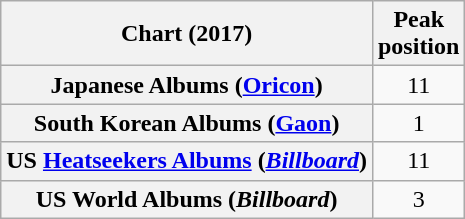<table class="wikitable sortable plainrowheaders" style="text-align:center;">
<tr>
<th>Chart (2017)</th>
<th>Peak<br>position</th>
</tr>
<tr>
<th scope="row">Japanese Albums (<a href='#'>Oricon</a>)</th>
<td>11</td>
</tr>
<tr>
<th scope="row">South Korean Albums (<a href='#'>Gaon</a>)</th>
<td>1</td>
</tr>
<tr>
<th scope="row">US <a href='#'>Heatseekers Albums</a> (<em><a href='#'>Billboard</a></em>)</th>
<td>11</td>
</tr>
<tr>
<th scope="row">US World Albums (<em>Billboard</em>)</th>
<td>3</td>
</tr>
</table>
